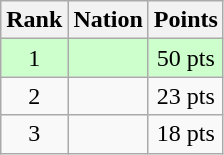<table class="wikitable sortable" style="text-align:center">
<tr>
<th>Rank</th>
<th>Nation</th>
<th>Points</th>
</tr>
<tr style="background-color:#ccffcc">
<td>1</td>
<td align=left></td>
<td>50 pts</td>
</tr>
<tr>
<td>2</td>
<td align=left></td>
<td>23 pts</td>
</tr>
<tr>
<td>3</td>
<td align=left></td>
<td>18 pts</td>
</tr>
</table>
